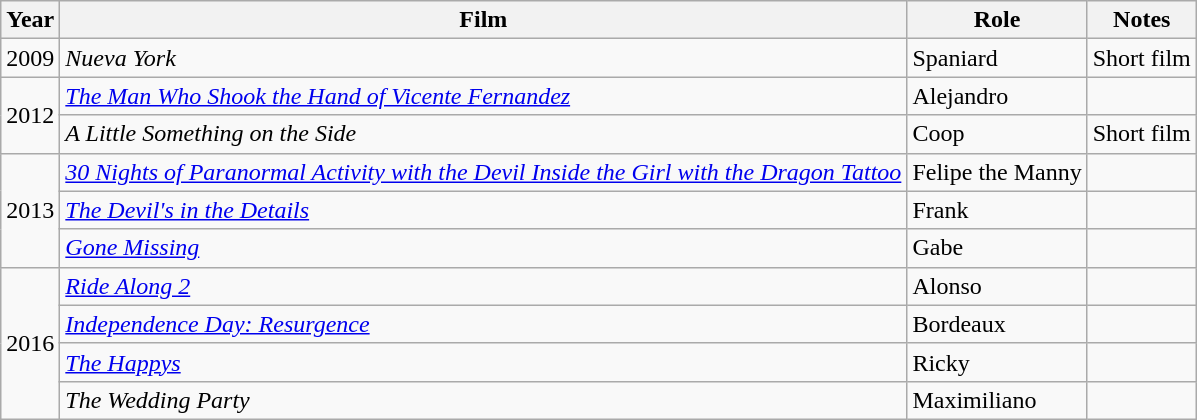<table class="wikitable sortable">
<tr>
<th>Year</th>
<th>Film</th>
<th>Role</th>
<th>Notes</th>
</tr>
<tr>
<td>2009</td>
<td><em>Nueva York</em></td>
<td>Spaniard</td>
<td>Short film</td>
</tr>
<tr>
<td rowspan="2">2012</td>
<td><em><a href='#'>The Man Who Shook the Hand of Vicente Fernandez</a></em></td>
<td>Alejandro</td>
<td></td>
</tr>
<tr>
<td><em>A Little Something on the Side</em></td>
<td>Coop</td>
<td>Short film</td>
</tr>
<tr>
<td rowspan="3">2013</td>
<td><em><a href='#'>30 Nights of Paranormal Activity with the Devil Inside the Girl with the Dragon Tattoo</a></em></td>
<td>Felipe the Manny</td>
<td></td>
</tr>
<tr>
<td><em><a href='#'>The Devil's in the Details</a></em></td>
<td>Frank</td>
<td></td>
</tr>
<tr>
<td><em><a href='#'>Gone Missing</a></em></td>
<td>Gabe</td>
<td></td>
</tr>
<tr>
<td rowspan="4">2016</td>
<td><em><a href='#'>Ride Along 2</a></em></td>
<td>Alonso</td>
<td></td>
</tr>
<tr>
<td><em><a href='#'>Independence Day: Resurgence</a></em></td>
<td>Bordeaux</td>
<td></td>
</tr>
<tr>
<td><em><a href='#'>The Happys</a></em></td>
<td>Ricky</td>
<td></td>
</tr>
<tr>
<td><em>The Wedding Party</em></td>
<td>Maximiliano</td>
<td></td>
</tr>
</table>
